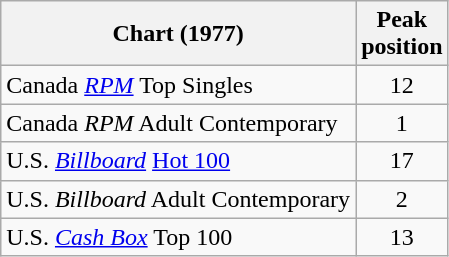<table class="wikitable sortable">
<tr>
<th align="left">Chart (1977)</th>
<th align="left">Peak<br>position</th>
</tr>
<tr>
<td align="left">Canada <a href='#'><em>RPM</em></a> Top Singles</td>
<td style="text-align:center;">12</td>
</tr>
<tr>
<td align="left">Canada <em>RPM</em> Adult Contemporary</td>
<td style="text-align:center;">1</td>
</tr>
<tr>
<td align="left">U.S. <em><a href='#'>Billboard</a></em> <a href='#'>Hot 100</a></td>
<td style="text-align:center;">17</td>
</tr>
<tr>
<td align="left">U.S. <em>Billboard</em> Adult Contemporary</td>
<td style="text-align:center;">2</td>
</tr>
<tr>
<td align="left">U.S. <em><a href='#'>Cash Box</a></em> Top 100</td>
<td style="text-align:center;">13</td>
</tr>
</table>
